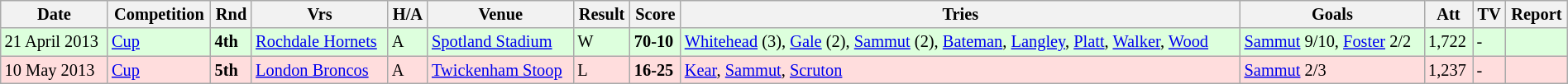<table class="wikitable" style="font-size:85%;" width="100%">
<tr>
<th>Date</th>
<th>Competition</th>
<th>Rnd</th>
<th>Vrs</th>
<th>H/A</th>
<th>Venue</th>
<th>Result</th>
<th>Score</th>
<th>Tries</th>
<th>Goals</th>
<th>Att</th>
<th>TV</th>
<th>Report</th>
</tr>
<tr style="background:#ddffdd;" width=20|>
<td>21 April 2013</td>
<td><a href='#'>Cup</a></td>
<td><strong>4th</strong></td>
<td><a href='#'>Rochdale Hornets</a></td>
<td>A</td>
<td><a href='#'>Spotland Stadium</a></td>
<td>W</td>
<td><strong>70-10</strong></td>
<td><a href='#'>Whitehead</a> (3), <a href='#'>Gale</a> (2), <a href='#'>Sammut</a> (2), <a href='#'>Bateman</a>, <a href='#'>Langley</a>, <a href='#'>Platt</a>, <a href='#'>Walker</a>, <a href='#'>Wood</a></td>
<td><a href='#'>Sammut</a> 9/10, <a href='#'>Foster</a> 2/2</td>
<td>1,722</td>
<td>-</td>
<td></td>
</tr>
<tr style="background:#ffdddd;" width=20|>
<td>10 May 2013</td>
<td><a href='#'>Cup</a></td>
<td><strong>5th</strong></td>
<td><a href='#'>London Broncos</a></td>
<td>A</td>
<td><a href='#'>Twickenham Stoop</a></td>
<td>L</td>
<td><strong>16-25</strong></td>
<td><a href='#'>Kear</a>, <a href='#'>Sammut</a>, <a href='#'>Scruton</a></td>
<td><a href='#'>Sammut</a> 2/3</td>
<td>1,237</td>
<td>-</td>
<td></td>
</tr>
</table>
